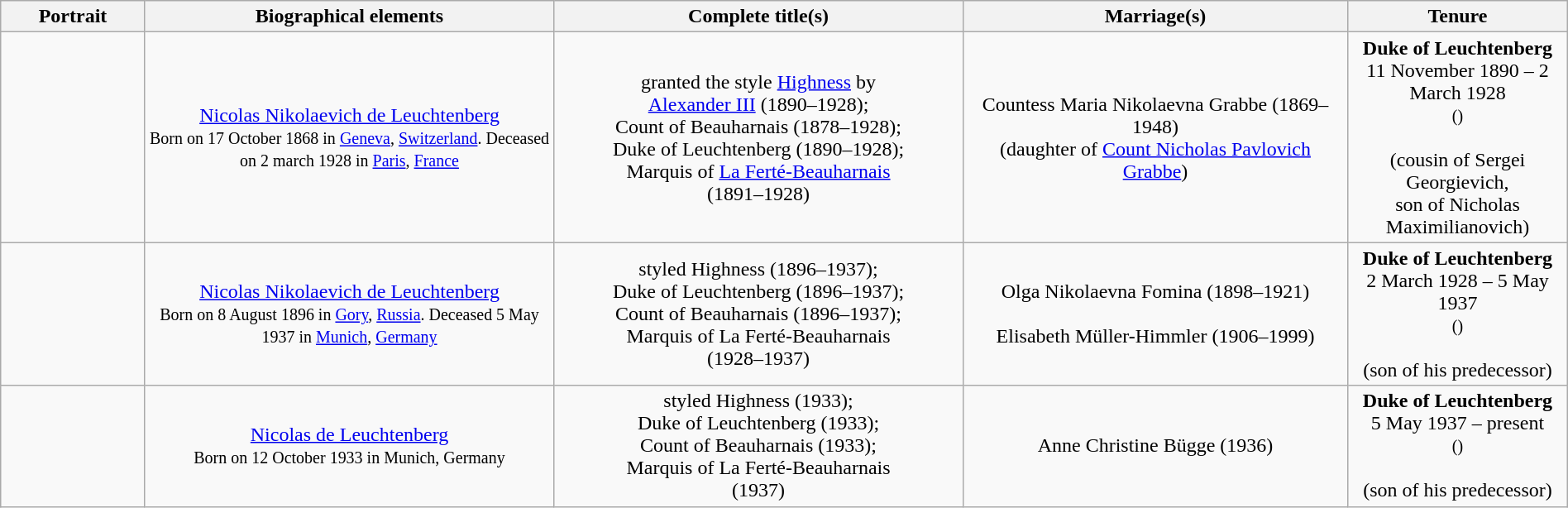<table width=100% class="wikitable">
<tr>
<th width=6%>Portrait</th>
<th width=17%>Biographical elements</th>
<th width=17%>Complete title(s)</th>
<th width=16%>Marriage(s)</th>
<th width=8%>Tenure</th>
</tr>
<tr>
<td align="center"></td>
<td align="center"><a href='#'>Nicolas Nikolaevich de Leuchtenberg</a> <br><small> Born on 17 October 1868 in <a href='#'>Geneva</a>, <a href='#'>Switzerland</a>. Deceased on 2 march 1928 in <a href='#'>Paris</a>, <a href='#'>France</a></small></td>
<td align="center">granted the style <a href='#'>Highness</a> by <br><a href='#'>Alexander III</a> (1890–1928);<br>Count of Beauharnais (1878–1928);<br>Duke of Leuchtenberg (1890–1928);<br>Marquis of <a href='#'>La Ferté-Beauharnais</a><br>(1891–1928)</td>
<td align="center">Countess Maria Nikolaevna Grabbe (1869–1948)<br> (daughter of <a href='#'>Count Nicholas Pavlovich Grabbe</a>)</td>
<td align="center"><strong>Duke of Leuchtenberg</strong><br> 11 November 1890 – 2 March 1928 <br><small>()</small><br><br>(cousin of Sergei Georgievich,<br>son of Nicholas Maximilianovich)</td>
</tr>
<tr>
<td align="center"></td>
<td align="center"><a href='#'>Nicolas Nikolaevich de Leuchtenberg</a><br><small>Born on 8 August 1896 in <a href='#'>Gory</a>, <a href='#'>Russia</a>. Deceased 5 May 1937 in <a href='#'>Munich</a>, <a href='#'>Germany</a></small></td>
<td align="center">styled Highness (1896–1937);<br>Duke of Leuchtenberg (1896–1937);<br>Count of Beauharnais (1896–1937);<br>Marquis of La Ferté-Beauharnais<br>(1928–1937)</td>
<td align="center">Olga Nikolaevna Fomina (1898–1921)<br><br>Elisabeth Müller-Himmler (1906–1999)</td>
<td align="center"><strong>Duke of Leuchtenberg</strong><br> 2 March 1928 – 5 May 1937 <br><small>()</small><br><br>(son of his predecessor)</td>
</tr>
<tr>
<td align="center"></td>
<td align="center"><a href='#'>Nicolas de Leuchtenberg</a><br><small> Born on 12 October 1933 in Munich, Germany</small></td>
<td align="center">styled Highness (1933);<br>Duke of Leuchtenberg (1933);<br>Count of Beauharnais (1933);<br>Marquis of La Ferté-Beauharnais<br>(1937)</td>
<td align="center">Anne Christine Bügge (1936)</td>
<td align="center"><strong>Duke of Leuchtenberg</strong><br>5 May 1937 – present<br><small>()</small><br><br>(son of his predecessor)</td>
</tr>
</table>
